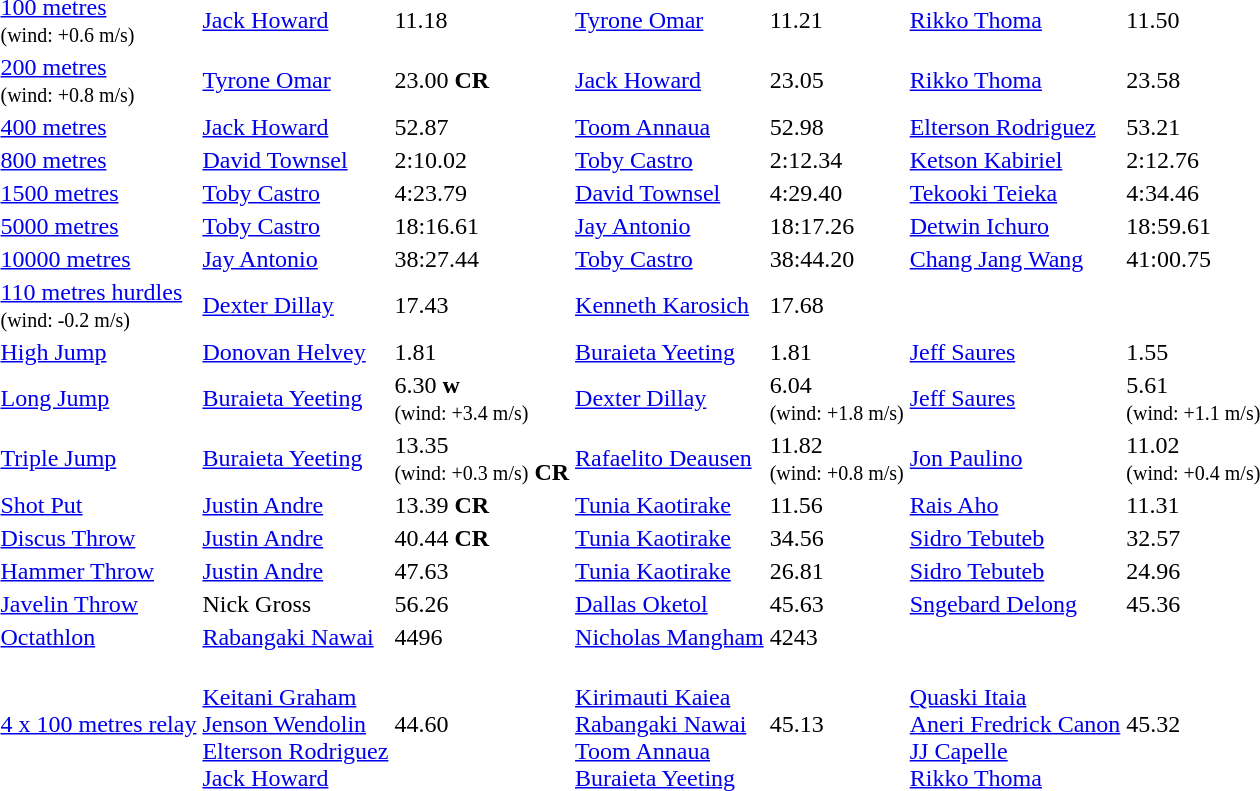<table>
<tr>
<td><a href='#'>100 metres</a> <br> <small>(wind: +0.6 m/s)</small></td>
<td align=left><a href='#'>Jack Howard</a> <br> </td>
<td>11.18</td>
<td align=left><a href='#'>Tyrone Omar</a> <br> </td>
<td>11.21</td>
<td align=left><a href='#'>Rikko Thoma</a> <br> </td>
<td>11.50</td>
</tr>
<tr>
<td><a href='#'>200 metres</a> <br> <small>(wind: +0.8 m/s)</small></td>
<td align=left><a href='#'>Tyrone Omar</a> <br> </td>
<td>23.00 <strong>CR</strong></td>
<td align=left><a href='#'>Jack Howard</a> <br> </td>
<td>23.05</td>
<td align=left><a href='#'>Rikko Thoma</a> <br> </td>
<td>23.58</td>
</tr>
<tr>
<td><a href='#'>400 metres</a></td>
<td align=left><a href='#'>Jack Howard</a> <br> </td>
<td>52.87</td>
<td align=left><a href='#'>Toom Annaua</a> <br> </td>
<td>52.98</td>
<td align=left><a href='#'>Elterson Rodriguez</a> <br> </td>
<td>53.21</td>
</tr>
<tr>
<td><a href='#'>800 metres</a></td>
<td align=left><a href='#'>David Townsel</a> <br> </td>
<td>2:10.02</td>
<td align=left><a href='#'>Toby Castro</a> <br> </td>
<td>2:12.34</td>
<td align=left><a href='#'>Ketson Kabiriel</a> <br> </td>
<td>2:12.76</td>
</tr>
<tr>
<td><a href='#'>1500 metres</a></td>
<td align=left><a href='#'>Toby Castro</a> <br> </td>
<td>4:23.79</td>
<td align=left><a href='#'>David Townsel</a> <br> </td>
<td>4:29.40</td>
<td align=left><a href='#'>Tekooki Teieka</a> <br> </td>
<td>4:34.46</td>
</tr>
<tr>
<td><a href='#'>5000 metres</a></td>
<td align=left><a href='#'>Toby Castro</a> <br> </td>
<td>18:16.61</td>
<td align=left><a href='#'>Jay Antonio</a> <br> </td>
<td>18:17.26</td>
<td align=left><a href='#'>Detwin Ichuro</a> <br> </td>
<td>18:59.61</td>
</tr>
<tr>
<td><a href='#'>10000 metres</a></td>
<td align=left><a href='#'>Jay Antonio</a> <br> </td>
<td>38:27.44</td>
<td align=left><a href='#'>Toby Castro</a> <br> </td>
<td>38:44.20</td>
<td align=left><a href='#'>Chang Jang Wang</a> <br> </td>
<td>41:00.75</td>
</tr>
<tr>
<td><a href='#'>110 metres hurdles</a> <br> <small>(wind: -0.2 m/s)</small></td>
<td align=left><a href='#'>Dexter Dillay</a> <br> </td>
<td>17.43</td>
<td align=left><a href='#'>Kenneth Karosich</a> <br> </td>
<td>17.68</td>
<td></td>
<td></td>
</tr>
<tr>
<td><a href='#'>High Jump</a></td>
<td align=left><a href='#'>Donovan Helvey</a> <br> </td>
<td>1.81</td>
<td align=left><a href='#'>Buraieta Yeeting</a> <br> </td>
<td>1.81</td>
<td align=left><a href='#'>Jeff Saures</a> <br> </td>
<td>1.55</td>
</tr>
<tr>
<td><a href='#'>Long Jump</a></td>
<td align=left><a href='#'>Buraieta Yeeting</a> <br> </td>
<td>6.30 <strong>w</strong> <br> <small>(wind: +3.4 m/s)</small></td>
<td align=left><a href='#'>Dexter Dillay</a> <br> </td>
<td>6.04 <br> <small>(wind: +1.8 m/s)</small></td>
<td align=left><a href='#'>Jeff Saures</a> <br> </td>
<td>5.61 <br> <small>(wind: +1.1 m/s)</small></td>
</tr>
<tr>
<td><a href='#'>Triple Jump</a></td>
<td align=left><a href='#'>Buraieta Yeeting</a> <br> </td>
<td>13.35 <br> <small>(wind: +0.3 m/s)</small> <strong>CR</strong></td>
<td align=left><a href='#'>Rafaelito Deausen</a> <br> </td>
<td>11.82 <br> <small>(wind: +0.8 m/s)</small></td>
<td align=left><a href='#'>Jon Paulino</a> <br> </td>
<td>11.02 <br> <small>(wind: +0.4 m/s)</small></td>
</tr>
<tr>
<td><a href='#'>Shot Put</a></td>
<td align=left><a href='#'>Justin Andre</a> <br> </td>
<td>13.39 <strong>CR</strong></td>
<td align=left><a href='#'>Tunia Kaotirake</a> <br> </td>
<td>11.56</td>
<td align=left><a href='#'>Rais Aho</a> <br> </td>
<td>11.31</td>
</tr>
<tr>
<td><a href='#'>Discus Throw</a></td>
<td align=left><a href='#'>Justin Andre</a> <br> </td>
<td>40.44 <strong>CR</strong></td>
<td align=left><a href='#'>Tunia Kaotirake</a> <br> </td>
<td>34.56</td>
<td align=left><a href='#'>Sidro Tebuteb</a> <br> </td>
<td>32.57</td>
</tr>
<tr>
<td><a href='#'>Hammer Throw</a></td>
<td align=left><a href='#'>Justin Andre</a> <br> </td>
<td>47.63</td>
<td align=left><a href='#'>Tunia Kaotirake</a> <br> </td>
<td>26.81</td>
<td align=left><a href='#'>Sidro Tebuteb</a> <br> </td>
<td>24.96</td>
</tr>
<tr>
<td><a href='#'>Javelin Throw</a></td>
<td align=left>Nick Gross <br> </td>
<td>56.26</td>
<td align=left><a href='#'>Dallas Oketol</a> <br> </td>
<td>45.63</td>
<td align=left><a href='#'>Sngebard Delong</a> <br> </td>
<td>45.36</td>
</tr>
<tr>
<td><a href='#'>Octathlon</a></td>
<td align=left><a href='#'>Rabangaki Nawai</a> <br> </td>
<td>4496</td>
<td align=left><a href='#'>Nicholas Mangham</a> <br> </td>
<td>4243</td>
<td></td>
<td></td>
</tr>
<tr>
<td><a href='#'>4 x 100 metres relay</a></td>
<td><br><a href='#'>Keitani Graham</a><br><a href='#'>Jenson Wendolin</a><br><a href='#'>Elterson Rodriguez</a><br><a href='#'>Jack Howard</a></td>
<td>44.60</td>
<td><br><a href='#'>Kirimauti Kaiea</a><br><a href='#'>Rabangaki Nawai</a><br><a href='#'>Toom Annaua</a><br><a href='#'>Buraieta Yeeting</a></td>
<td>45.13</td>
<td><br><a href='#'>Quaski Itaia</a><br><a href='#'>Aneri Fredrick Canon</a><br><a href='#'>JJ Capelle</a><br><a href='#'>Rikko Thoma</a></td>
<td>45.32</td>
</tr>
</table>
